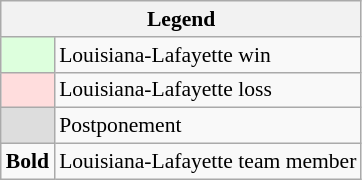<table class="wikitable" style="font-size:90%">
<tr>
<th colspan="2">Legend</th>
</tr>
<tr>
<td style="background:#dfd;"> </td>
<td>Louisiana-Lafayette win</td>
</tr>
<tr>
<td style="background:#fdd;"> </td>
<td>Louisiana-Lafayette loss</td>
</tr>
<tr>
<td style="background:#ddd;"> </td>
<td>Postponement</td>
</tr>
<tr>
<td><strong>Bold</strong></td>
<td>Louisiana-Lafayette team member</td>
</tr>
</table>
